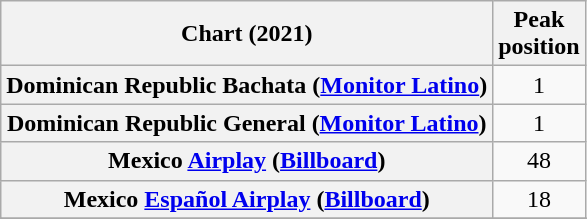<table class="wikitable sortable plainrowheaders" style="text-align:center;">
<tr>
<th scope="col">Chart (2021)</th>
<th scope="col">Peak<br>position</th>
</tr>
<tr>
<th scope="row">Dominican Republic Bachata (<a href='#'>Monitor Latino</a>)</th>
<td align=center>1</td>
</tr>
<tr>
<th scope="row">Dominican Republic General (<a href='#'>Monitor Latino</a>)</th>
<td align=center>1</td>
</tr>
<tr>
<th scope="row">Mexico <a href='#'>Airplay</a> (<a href='#'>Billboard</a>) </th>
<td align=center>48</td>
</tr>
<tr>
<th scope="row">Mexico <a href='#'>Español Airplay</a> (<a href='#'>Billboard</a>) </th>
<td align=center>18</td>
</tr>
<tr>
</tr>
<tr>
</tr>
<tr>
</tr>
</table>
